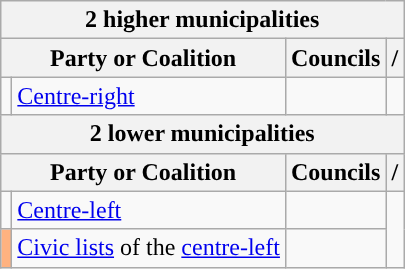<table class="wikitable">
<tr>
<th colspan="4">2 higher municipalities</th>
</tr>
<tr>
<th colspan="2">Party or Coalition</th>
<th>Councils</th>
<th>/</th>
</tr>
<tr>
<td></td>
<td><a href='#'>Centre-right</a></td>
<td></td>
<td></td>
</tr>
<tr>
<th colspan="4">2 lower municipalities</th>
</tr>
<tr>
<th colspan="2">Party or Coalition</th>
<th>Councils</th>
<th>/</th>
</tr>
<tr>
<td></td>
<td><a href='#'>Centre-left</a></td>
<td></td>
<td rowspan="2"></td>
</tr>
<tr>
<td bgcolor="#FFB280"></td>
<td><a href='#'>Civic lists</a> of the <a href='#'>centre-left</a></td>
<td></td>
</tr>
</table>
